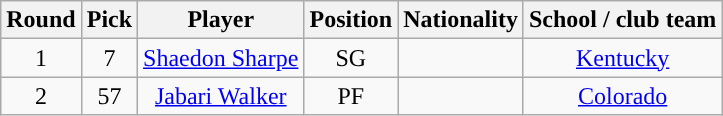<table class="wikitable sortable sortable">
<tr>
<th>Round</th>
<th>Pick</th>
<th>Player</th>
<th>Position</th>
<th>Nationality</th>
<th>School / club team</th>
</tr>
<tr style="text-align: center">
<td>1</td>
<td>7</td>
<td><a href='#'>Shaedon Sharpe</a></td>
<td>SG</td>
<td></td>
<td><a href='#'>Kentucky</a></td>
</tr>
<tr style="text-align: center">
<td>2</td>
<td>57</td>
<td><a href='#'>Jabari Walker</a></td>
<td>PF</td>
<td></td>
<td><a href='#'>Colorado</a></td>
</tr>
</table>
